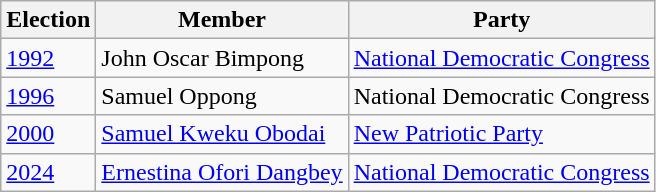<table class="wikitable">
<tr>
<th>Election</th>
<th>Member</th>
<th>Party</th>
</tr>
<tr>
<td><a href='#'>1992</a></td>
<td>John Oscar Bimpong</td>
<td><a href='#'>National Democratic Congress</a></td>
</tr>
<tr>
<td><a href='#'>1996</a></td>
<td>Samuel Oppong</td>
<td>National Democratic Congress</td>
</tr>
<tr>
<td><a href='#'>2000</a></td>
<td><a href='#'>Samuel Kweku Obodai</a></td>
<td><a href='#'>New Patriotic Party</a></td>
</tr>
<tr>
<td><a href='#'>2024</a></td>
<td><a href='#'>Ernestina Ofori Dangbey</a></td>
<td><a href='#'>National Democratic Congress</a></td>
</tr>
</table>
